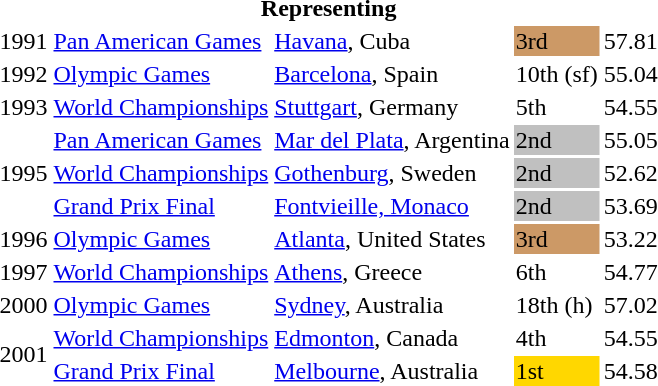<table>
<tr>
<th colspan=6>Representing </th>
</tr>
<tr>
<td>1991</td>
<td><a href='#'>Pan American Games</a></td>
<td><a href='#'>Havana</a>, Cuba</td>
<td bgcolor=cc9966>3rd</td>
<td>57.81</td>
</tr>
<tr>
<td>1992</td>
<td><a href='#'>Olympic Games</a></td>
<td><a href='#'>Barcelona</a>, Spain</td>
<td>10th (sf)</td>
<td>55.04</td>
</tr>
<tr>
<td>1993</td>
<td><a href='#'>World Championships</a></td>
<td><a href='#'>Stuttgart</a>, Germany</td>
<td>5th</td>
<td>54.55</td>
</tr>
<tr>
<td rowspan=3>1995</td>
<td><a href='#'>Pan American Games</a></td>
<td><a href='#'>Mar del Plata</a>, Argentina</td>
<td bgcolor=silver>2nd</td>
<td>55.05</td>
</tr>
<tr>
<td><a href='#'>World Championships</a></td>
<td><a href='#'>Gothenburg</a>, Sweden</td>
<td bgcolor=silver>2nd</td>
<td>52.62</td>
</tr>
<tr>
<td><a href='#'>Grand Prix Final</a></td>
<td><a href='#'>Fontvieille, Monaco</a></td>
<td bgcolor=silver>2nd</td>
<td>53.69</td>
</tr>
<tr>
<td>1996</td>
<td><a href='#'>Olympic Games</a></td>
<td><a href='#'>Atlanta</a>, United States</td>
<td bgcolor=cc9966>3rd</td>
<td>53.22</td>
</tr>
<tr>
<td>1997</td>
<td><a href='#'>World Championships</a></td>
<td><a href='#'>Athens</a>, Greece</td>
<td>6th</td>
<td>54.77</td>
</tr>
<tr>
<td>2000</td>
<td><a href='#'>Olympic Games</a></td>
<td><a href='#'>Sydney</a>, Australia</td>
<td>18th (h)</td>
<td>57.02</td>
</tr>
<tr>
<td rowspan=2>2001</td>
<td><a href='#'>World Championships</a></td>
<td><a href='#'>Edmonton</a>, Canada</td>
<td>4th</td>
<td>54.55</td>
</tr>
<tr>
<td><a href='#'>Grand Prix Final</a></td>
<td><a href='#'>Melbourne</a>, Australia</td>
<td bgcolor=gold>1st</td>
<td>54.58</td>
</tr>
</table>
